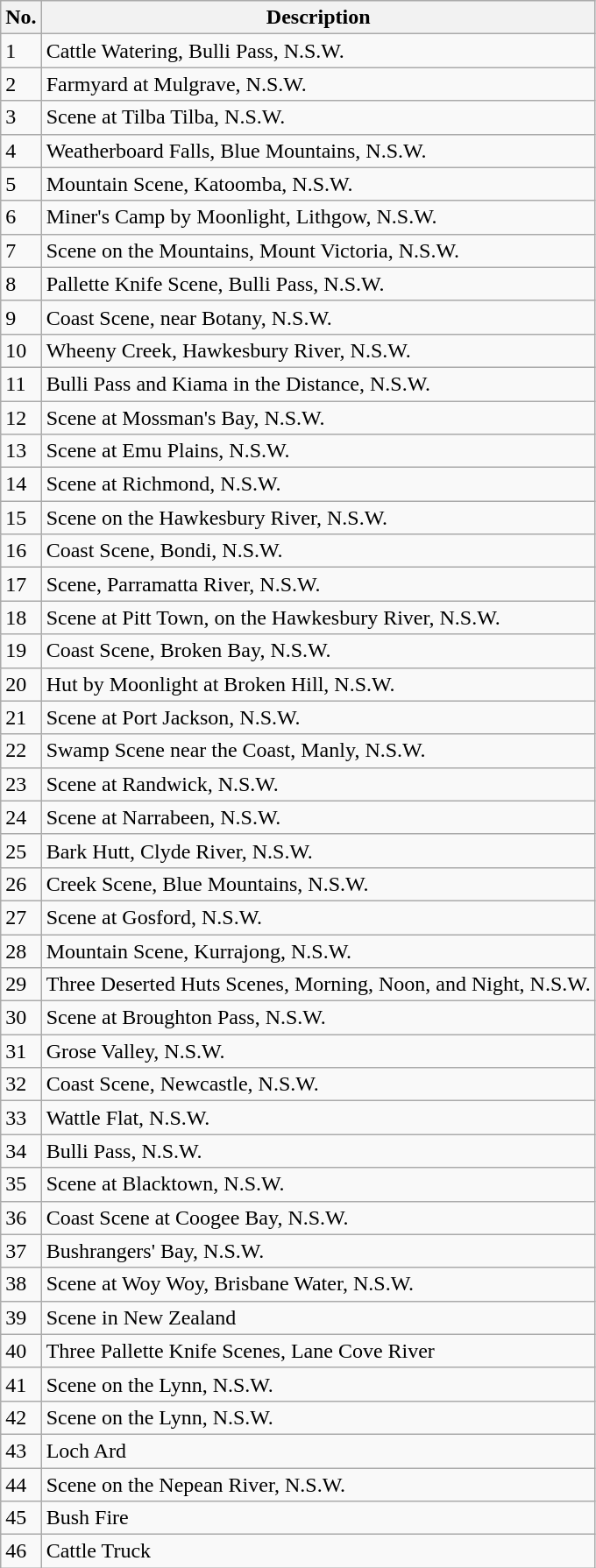<table class="wikitable">
<tr>
<th>No.</th>
<th>Description</th>
</tr>
<tr>
<td>1</td>
<td>Cattle Watering, Bulli Pass, N.S.W.</td>
</tr>
<tr>
<td>2</td>
<td>Farmyard at Mulgrave, N.S.W.</td>
</tr>
<tr>
<td>3</td>
<td>Scene at Tilba Tilba, N.S.W.</td>
</tr>
<tr>
<td>4</td>
<td>Weatherboard Falls, Blue Mountains, N.S.W.</td>
</tr>
<tr>
<td>5</td>
<td>Mountain Scene, Katoomba, N.S.W.</td>
</tr>
<tr>
<td>6</td>
<td>Miner's Camp by Moonlight, Lithgow, N.S.W.</td>
</tr>
<tr>
<td>7</td>
<td>Scene on the Mountains, Mount Victoria, N.S.W.</td>
</tr>
<tr>
<td>8</td>
<td>Pallette Knife Scene, Bulli Pass, N.S.W.</td>
</tr>
<tr>
<td>9</td>
<td>Coast Scene, near Botany, N.S.W.</td>
</tr>
<tr>
<td>10</td>
<td>Wheeny Creek, Hawkesbury River, N.S.W.</td>
</tr>
<tr>
<td>11</td>
<td>Bulli Pass and Kiama in the Distance, N.S.W.</td>
</tr>
<tr>
<td>12</td>
<td>Scene at Mossman's Bay, N.S.W.</td>
</tr>
<tr>
<td>13</td>
<td>Scene at Emu Plains, N.S.W.</td>
</tr>
<tr>
<td>14</td>
<td>Scene at Richmond, N.S.W.</td>
</tr>
<tr>
<td>15</td>
<td>Scene on the Hawkesbury River, N.S.W.</td>
</tr>
<tr>
<td>16</td>
<td>Coast Scene, Bondi, N.S.W.</td>
</tr>
<tr>
<td>17</td>
<td>Scene, Parramatta River, N.S.W.</td>
</tr>
<tr>
<td>18</td>
<td>Scene at Pitt Town, on the Hawkesbury River, N.S.W.</td>
</tr>
<tr>
<td>19</td>
<td>Coast Scene, Broken Bay, N.S.W.</td>
</tr>
<tr>
<td>20</td>
<td>Hut by Moonlight at Broken Hill, N.S.W.</td>
</tr>
<tr>
<td>21</td>
<td>Scene at Port Jackson, N.S.W.</td>
</tr>
<tr>
<td>22</td>
<td>Swamp Scene near the Coast, Manly, N.S.W.</td>
</tr>
<tr>
<td>23</td>
<td>Scene at Randwick, N.S.W.</td>
</tr>
<tr>
<td>24</td>
<td>Scene at Narrabeen, N.S.W.</td>
</tr>
<tr>
<td>25</td>
<td>Bark Hutt, Clyde River, N.S.W.</td>
</tr>
<tr>
<td>26</td>
<td>Creek Scene, Blue Mountains, N.S.W.</td>
</tr>
<tr>
<td>27</td>
<td>Scene at Gosford, N.S.W.</td>
</tr>
<tr>
<td>28</td>
<td>Mountain Scene, Kurrajong, N.S.W.</td>
</tr>
<tr>
<td>29</td>
<td>Three Deserted Huts Scenes, Morning, Noon, and Night, N.S.W.</td>
</tr>
<tr>
<td>30</td>
<td>Scene at Broughton Pass, N.S.W.</td>
</tr>
<tr>
<td>31</td>
<td>Grose Valley, N.S.W.</td>
</tr>
<tr>
<td>32</td>
<td>Coast Scene, Newcastle, N.S.W.</td>
</tr>
<tr>
<td>33</td>
<td>Wattle Flat, N.S.W.</td>
</tr>
<tr>
<td>34</td>
<td>Bulli Pass, N.S.W.</td>
</tr>
<tr>
<td>35</td>
<td>Scene at Blacktown, N.S.W.</td>
</tr>
<tr>
<td>36</td>
<td>Coast Scene at Coogee Bay, N.S.W.</td>
</tr>
<tr>
<td>37</td>
<td>Bushrangers' Bay, N.S.W.</td>
</tr>
<tr>
<td>38</td>
<td>Scene at Woy Woy, Brisbane Water, N.S.W.</td>
</tr>
<tr>
<td>39</td>
<td>Scene in New Zealand</td>
</tr>
<tr>
<td>40</td>
<td>Three Pallette Knife Scenes, Lane Cove River</td>
</tr>
<tr>
<td>41</td>
<td>Scene on the Lynn, N.S.W.</td>
</tr>
<tr>
<td>42</td>
<td>Scene on the Lynn, N.S.W.</td>
</tr>
<tr>
<td>43</td>
<td>Loch Ard</td>
</tr>
<tr>
<td>44</td>
<td>Scene on the Nepean River, N.S.W.</td>
</tr>
<tr>
<td>45</td>
<td>Bush Fire</td>
</tr>
<tr>
<td>46</td>
<td>Cattle Truck</td>
</tr>
</table>
